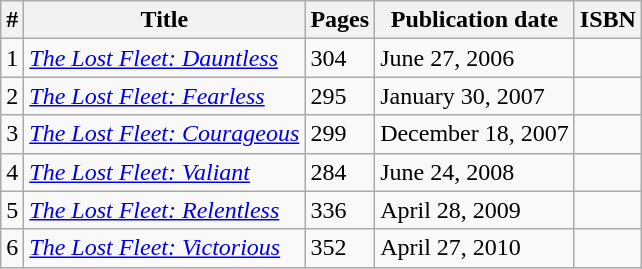<table class="wikitable sortable">
<tr>
<th>#</th>
<th>Title</th>
<th>Pages</th>
<th>Publication date</th>
<th>ISBN</th>
</tr>
<tr>
<td>1</td>
<td><em><a href='#'>The Lost Fleet: Dauntless</a></em></td>
<td>304</td>
<td>June 27, 2006</td>
<td></td>
</tr>
<tr>
<td>2</td>
<td><em><a href='#'>The Lost Fleet: Fearless</a></em></td>
<td>295</td>
<td>January 30, 2007</td>
<td></td>
</tr>
<tr>
<td>3</td>
<td><em><a href='#'>The Lost Fleet: Courageous</a></em></td>
<td>299</td>
<td>December 18, 2007</td>
<td></td>
</tr>
<tr>
<td>4</td>
<td><em><a href='#'>The Lost Fleet: Valiant</a></em></td>
<td>284</td>
<td>June 24, 2008</td>
<td></td>
</tr>
<tr>
<td>5</td>
<td><em><a href='#'>The Lost Fleet: Relentless</a></em></td>
<td>336</td>
<td>April 28, 2009</td>
<td></td>
</tr>
<tr>
<td>6</td>
<td><em><a href='#'>The Lost Fleet: Victorious</a></em></td>
<td>352</td>
<td>April 27, 2010</td>
<td></td>
</tr>
</table>
